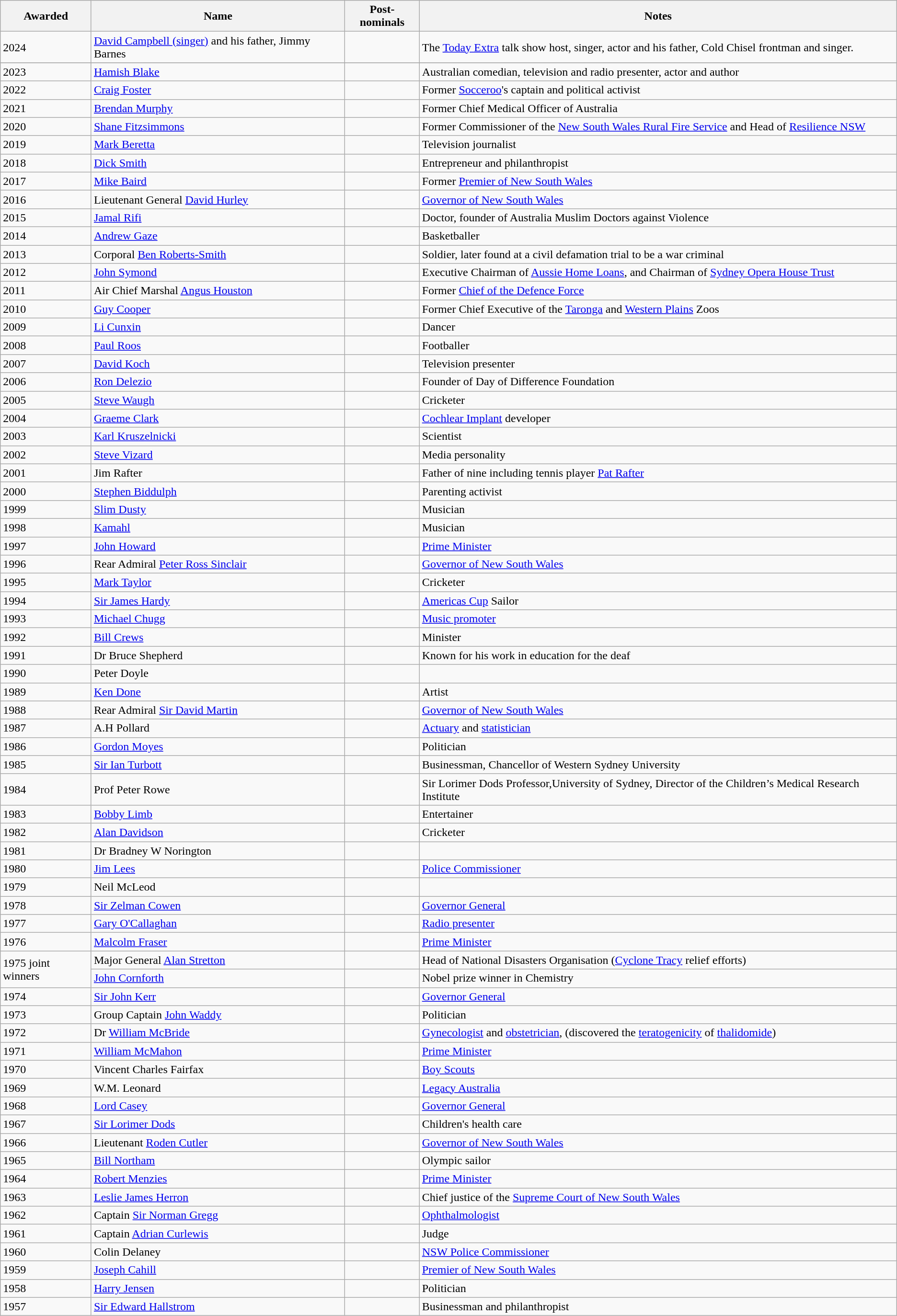<table class="wikitable">
<tr>
<th>Awarded</th>
<th>Name</th>
<th>Post-nominals</th>
<th>Notes</th>
</tr>
<tr>
<td>2024</td>
<td><a href='#'>David Campbell (singer)</a> and his father, Jimmy Barnes </td>
<td></td>
<td>The <a href='#'>Today Extra</a> talk show host, singer, actor and his father, Cold Chisel frontman and singer.</td>
</tr>
<tr>
</tr>
<tr>
<td>2023</td>
<td><a href='#'>Hamish Blake</a></td>
<td></td>
<td>Australian comedian, television and radio presenter, actor and author</td>
</tr>
<tr>
<td>2022</td>
<td><a href='#'>Craig Foster</a></td>
<td></td>
<td>Former <a href='#'>Socceroo</a>'s captain and political activist</td>
</tr>
<tr>
<td>2021</td>
<td><a href='#'>Brendan Murphy</a></td>
<td></td>
<td>Former Chief Medical Officer of Australia</td>
</tr>
<tr>
<td>2020</td>
<td><a href='#'>Shane Fitzsimmons</a></td>
<td></td>
<td>Former Commissioner of the <a href='#'>New South Wales Rural Fire Service</a> and Head of <a href='#'>Resilience NSW</a></td>
</tr>
<tr>
<td>2019</td>
<td><a href='#'>Mark Beretta</a></td>
<td></td>
<td>Television journalist</td>
</tr>
<tr>
<td>2018</td>
<td><a href='#'>Dick Smith</a></td>
<td></td>
<td>Entrepreneur and philanthropist</td>
</tr>
<tr>
<td>2017</td>
<td><a href='#'>Mike Baird</a></td>
<td></td>
<td>Former <a href='#'>Premier of New South Wales</a></td>
</tr>
<tr>
<td>2016</td>
<td>Lieutenant General <a href='#'>David Hurley</a></td>
<td></td>
<td><a href='#'>Governor of New South Wales</a></td>
</tr>
<tr>
<td>2015</td>
<td><a href='#'>Jamal Rifi</a></td>
<td></td>
<td>Doctor, founder of Australia Muslim Doctors against Violence</td>
</tr>
<tr>
<td>2014</td>
<td><a href='#'>Andrew Gaze</a></td>
<td></td>
<td>Basketballer</td>
</tr>
<tr>
<td>2013</td>
<td>Corporal <a href='#'>Ben Roberts-Smith</a></td>
<td></td>
<td>Soldier, later found at a civil defamation trial to be a war criminal</td>
</tr>
<tr>
<td>2012</td>
<td><a href='#'>John Symond</a></td>
<td></td>
<td>Executive Chairman of <a href='#'>Aussie Home Loans</a>, and Chairman of <a href='#'>Sydney Opera House Trust</a></td>
</tr>
<tr>
<td>2011</td>
<td>Air Chief Marshal <a href='#'>Angus Houston</a></td>
<td></td>
<td>Former <a href='#'>Chief of the Defence Force</a></td>
</tr>
<tr>
<td>2010</td>
<td><a href='#'>Guy Cooper</a></td>
<td></td>
<td>Former Chief Executive of the <a href='#'>Taronga</a> and <a href='#'>Western Plains</a> Zoos</td>
</tr>
<tr>
<td>2009</td>
<td><a href='#'>Li Cunxin</a></td>
<td></td>
<td>Dancer</td>
</tr>
<tr>
<td>2008</td>
<td><a href='#'>Paul Roos</a></td>
<td></td>
<td>Footballer</td>
</tr>
<tr>
<td>2007</td>
<td><a href='#'>David Koch</a></td>
<td></td>
<td>Television presenter</td>
</tr>
<tr>
<td>2006</td>
<td><a href='#'>Ron Delezio</a></td>
<td></td>
<td>Founder of Day of Difference Foundation</td>
</tr>
<tr>
<td>2005</td>
<td><a href='#'>Steve Waugh</a></td>
<td></td>
<td>Cricketer</td>
</tr>
<tr>
<td>2004</td>
<td><a href='#'>Graeme Clark</a></td>
<td></td>
<td><a href='#'>Cochlear Implant</a> developer</td>
</tr>
<tr>
<td>2003</td>
<td><a href='#'>Karl Kruszelnicki</a></td>
<td></td>
<td>Scientist</td>
</tr>
<tr>
<td>2002</td>
<td><a href='#'>Steve Vizard</a></td>
<td></td>
<td>Media personality</td>
</tr>
<tr>
<td>2001</td>
<td>Jim Rafter</td>
<td></td>
<td>Father of nine including tennis player <a href='#'>Pat Rafter</a></td>
</tr>
<tr>
<td>2000</td>
<td><a href='#'>Stephen Biddulph</a></td>
<td></td>
<td>Parenting activist</td>
</tr>
<tr>
<td>1999</td>
<td><a href='#'>Slim Dusty</a></td>
<td></td>
<td>Musician</td>
</tr>
<tr>
<td>1998</td>
<td><a href='#'>Kamahl</a></td>
<td></td>
<td>Musician</td>
</tr>
<tr>
<td>1997</td>
<td><a href='#'>John Howard</a></td>
<td></td>
<td><a href='#'>Prime Minister</a></td>
</tr>
<tr>
<td>1996</td>
<td>Rear Admiral <a href='#'>Peter Ross Sinclair</a></td>
<td></td>
<td><a href='#'>Governor of New South Wales</a></td>
</tr>
<tr>
<td>1995</td>
<td><a href='#'>Mark Taylor</a></td>
<td></td>
<td>Cricketer</td>
</tr>
<tr>
<td>1994</td>
<td><a href='#'>Sir James Hardy</a></td>
<td></td>
<td><a href='#'>Americas Cup</a> Sailor</td>
</tr>
<tr>
<td>1993</td>
<td><a href='#'>Michael Chugg</a></td>
<td></td>
<td><a href='#'>Music promoter</a></td>
</tr>
<tr>
<td>1992</td>
<td><a href='#'>Bill Crews</a></td>
<td></td>
<td>Minister</td>
</tr>
<tr>
<td>1991</td>
<td>Dr Bruce Shepherd</td>
<td></td>
<td>Known for his work in education for the deaf</td>
</tr>
<tr>
<td>1990</td>
<td>Peter Doyle</td>
<td></td>
<td></td>
</tr>
<tr>
<td>1989</td>
<td><a href='#'>Ken Done</a></td>
<td></td>
<td>Artist</td>
</tr>
<tr>
<td>1988</td>
<td>Rear Admiral <a href='#'>Sir David Martin</a></td>
<td></td>
<td><a href='#'>Governor of New South Wales</a></td>
</tr>
<tr>
<td>1987</td>
<td>A.H Pollard</td>
<td></td>
<td><a href='#'>Actuary</a> and <a href='#'>statistician</a></td>
</tr>
<tr>
<td>1986</td>
<td><a href='#'>Gordon Moyes</a></td>
<td></td>
<td>Politician</td>
</tr>
<tr>
<td>1985</td>
<td><a href='#'>Sir Ian Turbott</a></td>
<td></td>
<td>Businessman, Chancellor of Western Sydney University</td>
</tr>
<tr>
<td>1984</td>
<td>Prof Peter Rowe</td>
<td></td>
<td>Sir Lorimer Dods Professor,University of Sydney, Director of the Children’s Medical Research Institute</td>
</tr>
<tr>
<td>1983</td>
<td><a href='#'>Bobby Limb</a></td>
<td></td>
<td>Entertainer</td>
</tr>
<tr>
<td>1982</td>
<td><a href='#'>Alan Davidson</a></td>
<td></td>
<td>Cricketer</td>
</tr>
<tr>
<td>1981</td>
<td>Dr Bradney W Norington</td>
<td></td>
<td></td>
</tr>
<tr>
<td>1980</td>
<td><a href='#'>Jim Lees</a></td>
<td></td>
<td><a href='#'>Police Commissioner</a></td>
</tr>
<tr>
<td>1979</td>
<td>Neil McLeod</td>
<td></td>
<td></td>
</tr>
<tr>
<td>1978</td>
<td><a href='#'>Sir Zelman Cowen</a></td>
<td></td>
<td><a href='#'>Governor General</a></td>
</tr>
<tr>
<td>1977</td>
<td><a href='#'>Gary O'Callaghan</a></td>
<td></td>
<td><a href='#'>Radio presenter</a></td>
</tr>
<tr>
<td>1976</td>
<td><a href='#'>Malcolm Fraser</a></td>
<td></td>
<td><a href='#'>Prime Minister</a></td>
</tr>
<tr>
<td rowspan="2">1975 joint winners</td>
<td>Major General <a href='#'>Alan Stretton</a></td>
<td></td>
<td>Head of National Disasters Organisation (<a href='#'>Cyclone Tracy</a> relief efforts)</td>
</tr>
<tr>
<td><a href='#'>John Cornforth</a></td>
<td></td>
<td>Nobel prize winner in Chemistry</td>
</tr>
<tr>
<td>1974</td>
<td><a href='#'>Sir John Kerr</a></td>
<td></td>
<td><a href='#'>Governor General</a></td>
</tr>
<tr>
<td>1973</td>
<td>Group Captain <a href='#'>John Waddy</a></td>
<td></td>
<td>Politician</td>
</tr>
<tr>
<td>1972</td>
<td>Dr <a href='#'>William McBride</a></td>
<td></td>
<td><a href='#'>Gynecologist</a> and <a href='#'>obstetrician</a>, (discovered the <a href='#'>teratogenicity</a> of <a href='#'>thalidomide</a>)</td>
</tr>
<tr>
<td>1971</td>
<td><a href='#'>William McMahon</a></td>
<td></td>
<td><a href='#'>Prime Minister</a></td>
</tr>
<tr>
<td>1970</td>
<td>Vincent Charles Fairfax</td>
<td></td>
<td><a href='#'>Boy Scouts</a></td>
</tr>
<tr>
<td>1969</td>
<td>W.M. Leonard</td>
<td></td>
<td><a href='#'>Legacy Australia</a></td>
</tr>
<tr>
<td>1968</td>
<td><a href='#'>Lord Casey</a></td>
<td></td>
<td><a href='#'>Governor General</a></td>
</tr>
<tr>
<td>1967</td>
<td><a href='#'>Sir Lorimer Dods</a></td>
<td></td>
<td>Children's health care</td>
</tr>
<tr>
<td>1966</td>
<td>Lieutenant <a href='#'>Roden Cutler</a></td>
<td></td>
<td><a href='#'>Governor of New South Wales</a></td>
</tr>
<tr>
<td>1965</td>
<td><a href='#'>Bill Northam</a></td>
<td></td>
<td>Olympic sailor</td>
</tr>
<tr>
<td>1964</td>
<td><a href='#'>Robert Menzies</a></td>
<td></td>
<td><a href='#'>Prime Minister</a></td>
</tr>
<tr>
<td>1963</td>
<td><a href='#'>Leslie James Herron</a></td>
<td></td>
<td>Chief justice of the <a href='#'>Supreme Court of New South Wales</a></td>
</tr>
<tr>
<td>1962</td>
<td>Captain <a href='#'>Sir Norman Gregg</a></td>
<td></td>
<td><a href='#'>Ophthalmologist</a></td>
</tr>
<tr>
<td>1961</td>
<td>Captain <a href='#'>Adrian Curlewis</a></td>
<td></td>
<td>Judge</td>
</tr>
<tr>
<td>1960</td>
<td>Colin Delaney</td>
<td></td>
<td><a href='#'>NSW Police Commissioner</a></td>
</tr>
<tr>
<td>1959</td>
<td><a href='#'>Joseph Cahill</a></td>
<td></td>
<td><a href='#'>Premier of New South Wales</a></td>
</tr>
<tr>
<td>1958</td>
<td><a href='#'>Harry Jensen</a></td>
<td></td>
<td>Politician</td>
</tr>
<tr>
<td>1957</td>
<td><a href='#'>Sir Edward Hallstrom</a></td>
<td></td>
<td>Businessman and philanthropist</td>
</tr>
</table>
